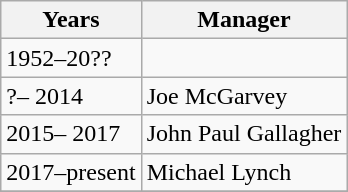<table class="wikitable">
<tr>
<th>Years</th>
<th>Manager</th>
</tr>
<tr>
<td>1952–20??</td>
<td></td>
</tr>
<tr>
<td>?– 2014</td>
<td>Joe McGarvey</td>
</tr>
<tr>
<td>2015– 2017</td>
<td>John Paul Gallagher</td>
</tr>
<tr>
<td> 2017–present</td>
<td>Michael Lynch</td>
</tr>
<tr>
</tr>
</table>
